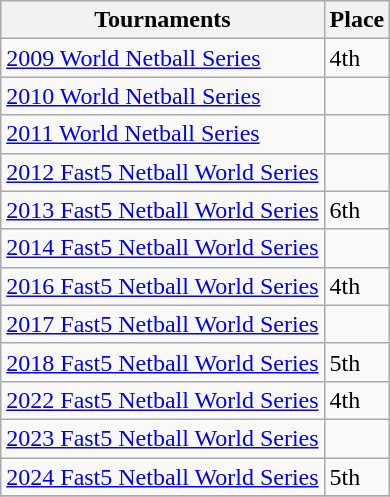<table class="wikitable collapsible">
<tr>
<th>Tournaments</th>
<th>Place</th>
</tr>
<tr>
<td><a href='#'>2009 World Netball Series</a></td>
<td>4th</td>
</tr>
<tr>
<td><a href='#'>2010 World Netball Series</a></td>
<td></td>
</tr>
<tr>
<td><a href='#'>2011 World Netball Series</a></td>
<td></td>
</tr>
<tr>
<td><a href='#'>2012 Fast5 Netball World Series</a></td>
<td></td>
</tr>
<tr>
<td><a href='#'>2013 Fast5 Netball World Series</a></td>
<td>6th</td>
</tr>
<tr>
<td><a href='#'>2014 Fast5 Netball World Series</a></td>
<td></td>
</tr>
<tr>
<td><a href='#'>2016 Fast5 Netball World Series</a></td>
<td>4th</td>
</tr>
<tr>
<td><a href='#'>2017 Fast5 Netball World Series</a></td>
<td></td>
</tr>
<tr>
<td><a href='#'>2018 Fast5 Netball World Series</a></td>
<td>5th</td>
</tr>
<tr>
<td><a href='#'>2022 Fast5 Netball World Series</a></td>
<td>4th</td>
</tr>
<tr>
<td><a href='#'>2023 Fast5 Netball World Series</a></td>
<td></td>
</tr>
<tr>
<td><a href='#'>2024 Fast5 Netball World Series</a></td>
<td>5th</td>
</tr>
<tr>
</tr>
</table>
